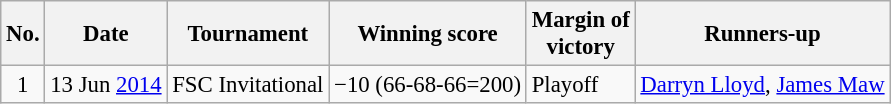<table class="wikitable" style="font-size:95%;">
<tr>
<th>No.</th>
<th>Date</th>
<th>Tournament</th>
<th>Winning score</th>
<th>Margin of<br>victory</th>
<th>Runners-up</th>
</tr>
<tr>
<td align=center>1</td>
<td align=right>13 Jun <a href='#'>2014</a></td>
<td>FSC Invitational</td>
<td>−10 (66-68-66=200)</td>
<td>Playoff</td>
<td> <a href='#'>Darryn Lloyd</a>,  <a href='#'>James Maw</a></td>
</tr>
</table>
